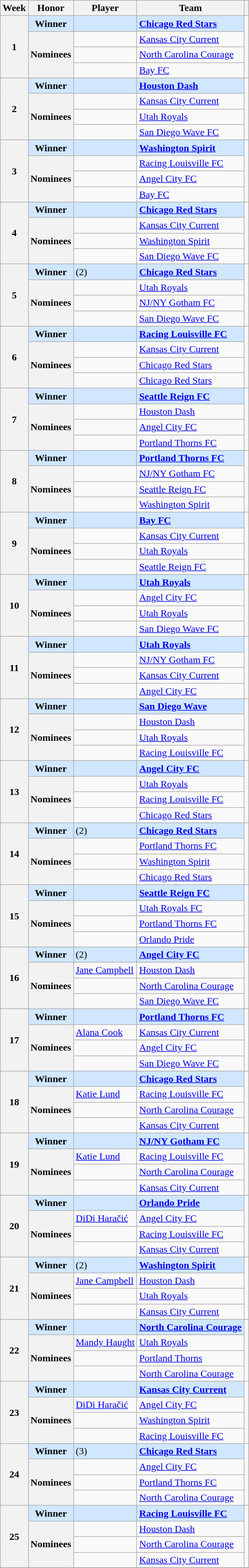<table class="wikitable sortable">
<tr>
<th scope="col">Week</th>
<th scope="col">Honor</th>
<th scope="col">Player</th>
<th scope="col">Team</th>
<th scope="col"></th>
</tr>
<tr>
<th rowspan=4 scope="row">1</th>
<th scope="row" style="background:#d0e7ff;">Winner</th>
<td style="background:#d0e7ff;"> <strong></strong></td>
<td style="background:#d0e7ff;"><strong><a href='#'>Chicago Red Stars</a></strong></td>
<td rowspan=4></td>
</tr>
<tr>
<th rowspan=3 scope="rowgroup">Nominees</th>
<td> </td>
<td><a href='#'>Kansas City Current</a></td>
</tr>
<tr>
<td> </td>
<td><a href='#'>North Carolina Courage</a></td>
</tr>
<tr>
<td> </td>
<td><a href='#'>Bay FC</a></td>
</tr>
<tr>
<th rowspan=4 scope="row">2</th>
<th scope="row" style="background:#d0e7ff;">Winner</th>
<td style="background:#d0e7ff;"> <strong></strong></td>
<td style="background:#d0e7ff;"><strong><a href='#'>Houston Dash</a></strong></td>
<td rowspan=4></td>
</tr>
<tr>
<th rowspan=3 scope="rowgroup">Nominees</th>
<td> </td>
<td><a href='#'>Kansas City Current</a></td>
</tr>
<tr>
<td> </td>
<td><a href='#'>Utah Royals</a></td>
</tr>
<tr>
<td> </td>
<td><a href='#'>San Diego Wave FC</a></td>
</tr>
<tr>
<th rowspan=4 scope="row">3</th>
<th scope="row" style="background:#d0e7ff;">Winner</th>
<td style="background:#d0e7ff;"> <strong></strong></td>
<td style="background:#d0e7ff;"><strong><a href='#'>Washington Spirit</a></strong></td>
<td rowspan=4></td>
</tr>
<tr>
<th rowspan=3 scope="rowgroup">Nominees</th>
<td> </td>
<td><a href='#'>Racing Louisville FC</a></td>
</tr>
<tr>
<td> </td>
<td><a href='#'>Angel City FC</a></td>
</tr>
<tr>
<td> </td>
<td><a href='#'>Bay FC</a></td>
</tr>
<tr>
<th rowspan=4 scope="row">4</th>
<th scope="row" style="background:#d0e7ff;">Winner</th>
<td style="background:#d0e7ff;"> <strong></strong></td>
<td style="background:#d0e7ff;"><strong><a href='#'>Chicago Red Stars</a></strong></td>
<td rowspan=4></td>
</tr>
<tr>
<th rowspan=3 scope="rowgroup">Nominees</th>
<td> </td>
<td><a href='#'>Kansas City Current</a></td>
</tr>
<tr>
<td> </td>
<td><a href='#'>Washington Spirit</a></td>
</tr>
<tr>
<td> </td>
<td><a href='#'>San Diego Wave FC</a></td>
</tr>
<tr>
<th rowspan=4 scope="row">5</th>
<th scope="row" style="background:#d0e7ff;">Winner</th>
<td style="background:#d0e7ff;"> <strong></strong> (2)</td>
<td style="background:#d0e7ff;"><strong><a href='#'>Chicago Red Stars</a></strong></td>
<td rowspan=4></td>
</tr>
<tr>
<th rowspan=3 scope="rowgroup">Nominees</th>
<td> </td>
<td><a href='#'>Utah Royals</a></td>
</tr>
<tr>
<td> </td>
<td><a href='#'>NJ/NY Gotham FC</a></td>
</tr>
<tr>
<td> </td>
<td><a href='#'>San Diego Wave FC</a></td>
</tr>
<tr>
<th rowspan=4 scope="row">6</th>
<th scope="row" style="background:#d0e7ff;">Winner</th>
<td style="background:#d0e7ff;"> <strong></strong></td>
<td style="background:#d0e7ff;"><strong><a href='#'>Racing Louisville FC</a></strong></td>
<td rowspan=4></td>
</tr>
<tr>
<th rowspan=3 scope="rowgroup">Nominees</th>
<td> </td>
<td><a href='#'>Kansas City Current</a></td>
</tr>
<tr>
<td> </td>
<td><a href='#'>Chicago Red Stars</a></td>
</tr>
<tr>
<td> </td>
<td><a href='#'>Chicago Red Stars</a></td>
</tr>
<tr>
<th rowspan=4 scope="row">7</th>
<th scope="row" style="background:#d0e7ff;">Winner</th>
<td style="background:#d0e7ff;"> <strong></strong></td>
<td style="background:#d0e7ff;"><strong><a href='#'>Seattle Reign FC</a></strong></td>
<td rowspan=4></td>
</tr>
<tr>
<th rowspan=3 scope="rowgroup">Nominees</th>
<td> </td>
<td><a href='#'>Houston Dash</a></td>
</tr>
<tr>
<td> </td>
<td><a href='#'>Angel City FC</a></td>
</tr>
<tr>
<td> </td>
<td><a href='#'>Portland Thorns FC</a></td>
</tr>
<tr>
<th rowspan=4 scope="row">8</th>
<th scope="row" style="background:#d0e7ff;">Winner</th>
<td style="background:#d0e7ff;"> <strong></strong></td>
<td style="background:#d0e7ff;"><strong><a href='#'>Portland Thorns FC</a></strong></td>
<td rowspan=4></td>
</tr>
<tr>
<th rowspan=3 scope="rowgroup">Nominees</th>
<td> </td>
<td><a href='#'>NJ/NY Gotham FC</a></td>
</tr>
<tr>
<td> </td>
<td><a href='#'>Seattle Reign FC</a></td>
</tr>
<tr>
<td> </td>
<td><a href='#'>Washington Spirit</a></td>
</tr>
<tr>
<th rowspan=4 scope="row">9</th>
<th scope="row" style="background:#d0e7ff;">Winner</th>
<td style="background:#d0e7ff;"> <strong></strong></td>
<td style="background:#d0e7ff;"><strong><a href='#'>Bay FC</a></strong></td>
<td rowspan=4></td>
</tr>
<tr>
<th rowspan=3 scope="rowgroup">Nominees</th>
<td> </td>
<td><a href='#'>Kansas City Current</a></td>
</tr>
<tr>
<td> </td>
<td><a href='#'>Utah Royals</a></td>
</tr>
<tr>
<td> </td>
<td><a href='#'>Seattle Reign FC</a></td>
</tr>
<tr>
<th rowspan=4 scope="row">10</th>
<th scope="row" style="background:#d0e7ff;">Winner</th>
<td style="background:#d0e7ff;"> <strong></strong></td>
<td style="background:#d0e7ff;"><strong><a href='#'>Utah Royals</a></strong></td>
<td rowspan=4></td>
</tr>
<tr>
<th rowspan=3 scope="rowgroup">Nominees</th>
<td> </td>
<td><a href='#'>Angel City FC</a></td>
</tr>
<tr>
<td> </td>
<td><a href='#'>Utah Royals</a></td>
</tr>
<tr>
<td> </td>
<td><a href='#'>San Diego Wave FC</a></td>
</tr>
<tr>
<th rowspan=4 scope="row">11</th>
<th scope="row" style="background:#d0e7ff;">Winner</th>
<td style="background:#d0e7ff;"> <strong></strong></td>
<td style="background:#d0e7ff;"><strong><a href='#'>Utah Royals</a></strong></td>
<td rowspan=4></td>
</tr>
<tr>
<th rowspan=3 scope="rowgroup">Nominees</th>
<td> </td>
<td><a href='#'>NJ/NY Gotham FC</a></td>
</tr>
<tr>
<td> </td>
<td><a href='#'>Kansas City Current</a></td>
</tr>
<tr>
<td> </td>
<td><a href='#'>Angel City FC</a></td>
</tr>
<tr>
<th rowspan=4 scope="row">12</th>
<th scope="row" style="background:#d0e7ff;">Winner</th>
<td style="background:#d0e7ff;"> <strong></strong></td>
<td style="background:#d0e7ff;"><strong><a href='#'>San Diego Wave</a></strong></td>
<td rowspan=4></td>
</tr>
<tr>
<th rowspan=3 scope="rowgroup">Nominees</th>
<td> </td>
<td><a href='#'>Houston Dash</a></td>
</tr>
<tr>
<td> </td>
<td><a href='#'>Utah Royals</a></td>
</tr>
<tr>
<td> </td>
<td><a href='#'>Racing Louisville FC</a></td>
</tr>
<tr>
<th rowspan=4 scope="row">13</th>
<th scope="row" style="background:#d0e7ff;">Winner</th>
<td style="background:#d0e7ff;"> <strong></strong></td>
<td style="background:#d0e7ff;"><strong><a href='#'>Angel City FC</a></strong></td>
<td rowspan=4></td>
</tr>
<tr>
<th rowspan=3 scope="rowgroup">Nominees</th>
<td> </td>
<td><a href='#'>Utah Royals</a></td>
</tr>
<tr>
<td> </td>
<td><a href='#'>Racing Louisville FC</a></td>
</tr>
<tr>
<td> </td>
<td><a href='#'>Chicago Red Stars</a></td>
</tr>
<tr>
<th rowspan=4 scope="row">14</th>
<th scope="row" style="background:#d0e7ff;">Winner</th>
<td style="background:#d0e7ff;"> <strong></strong> (2)</td>
<td style="background:#d0e7ff;"><strong><a href='#'>Chicago Red Stars</a></strong></td>
<td rowspan=4></td>
</tr>
<tr>
<th rowspan=3 scope="rowgroup">Nominees</th>
<td> </td>
<td><a href='#'>Portland Thorns FC</a></td>
</tr>
<tr>
<td> </td>
<td><a href='#'>Washington Spirit</a></td>
</tr>
<tr>
<td> </td>
<td><a href='#'>Chicago Red Stars</a></td>
</tr>
<tr>
<th rowspan=4 scope="row">15</th>
<th scope="row" style="background:#d0e7ff;">Winner</th>
<td style="background:#d0e7ff;"> <strong></strong></td>
<td style="background:#d0e7ff;"><strong><a href='#'>Seattle Reign FC</a></strong></td>
<td rowspan=4></td>
</tr>
<tr>
<th rowspan=3 scope="rowgroup">Nominees</th>
<td> </td>
<td><a href='#'>Utah Royals FC</a></td>
</tr>
<tr>
<td> </td>
<td><a href='#'>Portland Thorns FC</a></td>
</tr>
<tr>
<td> </td>
<td><a href='#'>Orlando Pride</a></td>
</tr>
<tr>
<th rowspan=4 scope="row">16</th>
<th scope="row" style="background:#d0e7ff;">Winner</th>
<td style="background:#d0e7ff;"> <strong></strong> (2)</td>
<td style="background:#d0e7ff;"><strong><a href='#'>Angel City FC</a></strong></td>
<td rowspan=4></td>
</tr>
<tr>
<th rowspan=3 scope="rowgroup">Nominees</th>
<td> <a href='#'>Jane Campbell</a></td>
<td><a href='#'>Houston Dash</a></td>
</tr>
<tr>
<td> </td>
<td><a href='#'>North Carolina Courage</a></td>
</tr>
<tr>
<td> </td>
<td><a href='#'>San Diego Wave FC</a></td>
</tr>
<tr>
<th rowspan=4 scope="row">17</th>
<th scope="row" style="background:#d0e7ff;">Winner</th>
<td style="background:#d0e7ff;"> <strong></strong></td>
<td style="background:#d0e7ff;"><strong><a href='#'>Portland Thorns FC</a></strong></td>
<td rowspan=4></td>
</tr>
<tr>
<th rowspan=3 scope="rowgroup">Nominees</th>
<td> <a href='#'>Alana Cook</a></td>
<td><a href='#'>Kansas City Current</a></td>
</tr>
<tr>
<td> </td>
<td><a href='#'>Angel City FC</a></td>
</tr>
<tr>
<td> </td>
<td><a href='#'>San Diego Wave FC</a></td>
</tr>
<tr>
<th rowspan=4 scope="row">18</th>
<th scope="row" style="background:#d0e7ff;">Winner</th>
<td style="background:#d0e7ff;"> <strong></strong></td>
<td style="background:#d0e7ff;"><strong><a href='#'>Chicago Red Stars</a></strong></td>
<td rowspan=4></td>
</tr>
<tr>
<th rowspan=3 scope="rowgroup">Nominees</th>
<td> <a href='#'>Katie Lund</a></td>
<td><a href='#'>Racing Louisville FC</a></td>
</tr>
<tr>
<td> </td>
<td><a href='#'>North Carolina Courage</a></td>
</tr>
<tr>
<td> </td>
<td><a href='#'>Kansas City Current</a></td>
</tr>
<tr>
<th rowspan=4 scope="row">19</th>
<th scope="row" style="background:#d0e7ff;">Winner</th>
<td style="background:#d0e7ff;"> <strong></strong></td>
<td style="background:#d0e7ff;"><strong><a href='#'>NJ/NY Gotham FC</a></strong></td>
<td rowspan=4></td>
</tr>
<tr>
<th rowspan=3 scope="rowgroup">Nominees</th>
<td> <a href='#'>Katie Lund</a></td>
<td><a href='#'>Racing Louisville FC</a></td>
</tr>
<tr>
<td> </td>
<td><a href='#'>North Carolina Courage</a></td>
</tr>
<tr>
<td> </td>
<td><a href='#'>Kansas City Current</a></td>
</tr>
<tr>
<th rowspan=4 scope="row">20</th>
<th scope="row" style="background:#d0e7ff;">Winner</th>
<td style="background:#d0e7ff;"> <strong></strong></td>
<td style="background:#d0e7ff;"><strong><a href='#'>Orlando Pride</a></strong></td>
<td rowspan=4></td>
</tr>
<tr>
<th rowspan=3 scope="rowgroup">Nominees</th>
<td> <a href='#'>DiDi Haračić</a></td>
<td><a href='#'>Angel City FC</a></td>
</tr>
<tr>
<td> </td>
<td><a href='#'>Racing Louisville FC</a></td>
</tr>
<tr>
<td> </td>
<td><a href='#'>Kansas City Current</a></td>
</tr>
<tr>
<th rowspan=4 scope="row">21</th>
<th scope="row" style="background:#d0e7ff;">Winner</th>
<td style="background:#d0e7ff;"> <strong></strong> (2)</td>
<td style="background:#d0e7ff;"><strong><a href='#'>Washington Spirit</a></strong></td>
<td rowspan=4></td>
</tr>
<tr>
<th rowspan=3 scope="rowgroup">Nominees</th>
<td> <a href='#'>Jane Campbell</a></td>
<td><a href='#'>Houston Dash</a></td>
</tr>
<tr>
<td> </td>
<td><a href='#'>Utah Royals</a></td>
</tr>
<tr>
<td> </td>
<td><a href='#'>Kansas City Current</a></td>
</tr>
<tr>
<th rowspan=4 scope="row">22</th>
<th scope="row" style="background:#d0e7ff;">Winner</th>
<td style="background:#d0e7ff;"> <strong></strong></td>
<td style="background:#d0e7ff;"><strong><a href='#'>North Carolina Courage</a></strong></td>
<td rowspan=4></td>
</tr>
<tr>
<th rowspan=3 scope="rowgroup">Nominees</th>
<td> <a href='#'>Mandy Haught</a></td>
<td><a href='#'>Utah Royals</a></td>
</tr>
<tr>
<td> </td>
<td><a href='#'>Portland Thorns</a></td>
</tr>
<tr>
<td> </td>
<td><a href='#'>North Carolina Courage</a></td>
</tr>
<tr>
<th rowspan=4 scope="row">23</th>
<th scope="row" style="background:#d0e7ff;">Winner</th>
<td style="background:#d0e7ff;"> <strong></strong></td>
<td style="background:#d0e7ff;"><strong><a href='#'>Kansas City Current</a></strong></td>
<td rowspan=4></td>
</tr>
<tr>
<th rowspan=3 scope="rowgroup">Nominees</th>
<td> <a href='#'>DiDi Haračić</a></td>
<td><a href='#'>Angel City FC</a></td>
</tr>
<tr>
<td> </td>
<td><a href='#'>Washington Spirit</a></td>
</tr>
<tr>
<td> </td>
<td><a href='#'>Racing Louisville FC</a></td>
</tr>
<tr>
<th rowspan=4 scope="row">24</th>
<th scope="row" style="background:#d0e7ff;">Winner</th>
<td style="background:#d0e7ff;"> <strong></strong> (3)</td>
<td style="background:#d0e7ff;"><strong><a href='#'>Chicago Red Stars</a></strong></td>
<td rowspan=4></td>
</tr>
<tr>
<th rowspan=3 scope="rowgroup">Nominees</th>
<td> </td>
<td><a href='#'>Angel City FC</a></td>
</tr>
<tr>
<td> </td>
<td><a href='#'>Portland Thorns FC</a></td>
</tr>
<tr>
<td> </td>
<td><a href='#'>North Carolina Courage</a></td>
</tr>
<tr>
<th rowspan=4 scope="row">25</th>
<th scope="row" style="background:#d0e7ff;">Winner</th>
<td style="background:#d0e7ff;"> <strong></strong></td>
<td style="background:#d0e7ff;"><strong><a href='#'>Racing Louisville FC</a></strong></td>
<td rowspan=4></td>
</tr>
<tr>
<th rowspan=3 scope="rowgroup">Nominees</th>
<td> </td>
<td><a href='#'>Houston Dash</a></td>
</tr>
<tr>
<td> </td>
<td><a href='#'>North Carolina Courage</a></td>
</tr>
<tr>
<td> </td>
<td><a href='#'>Kansas City Current</a></td>
</tr>
<tr>
</tr>
</table>
